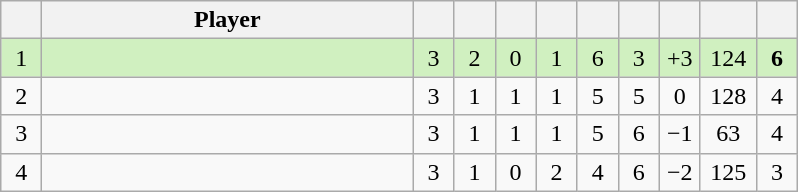<table class="wikitable" style="text-align:center; margin: 1em auto 1em auto, align:left">
<tr>
<th width=20></th>
<th width=240>Player</th>
<th width=20></th>
<th width=20></th>
<th width=20></th>
<th width=20></th>
<th width=20></th>
<th width=20></th>
<th width=20></th>
<th width=30></th>
<th width=20></th>
</tr>
<tr style="background:#D0F0C0;">
<td>1</td>
<td align=left></td>
<td>3</td>
<td>2</td>
<td>0</td>
<td>1</td>
<td>6</td>
<td>3</td>
<td>+3</td>
<td>124</td>
<td><strong>6</strong></td>
</tr>
<tr style=>
<td>2</td>
<td align=left></td>
<td>3</td>
<td>1</td>
<td>1</td>
<td>1</td>
<td>5</td>
<td>5</td>
<td>0</td>
<td>128</td>
<td>4</td>
</tr>
<tr style=>
<td>3</td>
<td align=left></td>
<td>3</td>
<td>1</td>
<td>1</td>
<td>1</td>
<td>5</td>
<td>6</td>
<td>−1</td>
<td>63</td>
<td>4</td>
</tr>
<tr style=>
<td>4</td>
<td align=left></td>
<td>3</td>
<td>1</td>
<td>0</td>
<td>2</td>
<td>4</td>
<td>6</td>
<td>−2</td>
<td>125</td>
<td>3</td>
</tr>
</table>
